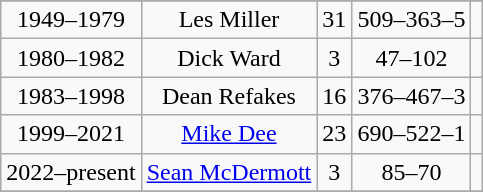<table class="wikitable" style="text-align:center">
<tr>
</tr>
<tr>
<td>1949–1979</td>
<td>Les Miller</td>
<td>31</td>
<td>509–363–5</td>
<td></td>
</tr>
<tr>
<td>1980–1982</td>
<td>Dick Ward</td>
<td>3</td>
<td>47–102</td>
<td></td>
</tr>
<tr>
<td>1983–1998</td>
<td>Dean Refakes</td>
<td>16</td>
<td>376–467–3</td>
<td></td>
</tr>
<tr>
<td>1999–2021</td>
<td><a href='#'>Mike Dee</a></td>
<td>23</td>
<td>690–522–1</td>
<td></td>
</tr>
<tr>
<td>2022–present</td>
<td><a href='#'>Sean McDermott</a></td>
<td>3</td>
<td>85–70</td>
<td></td>
</tr>
<tr>
</tr>
</table>
